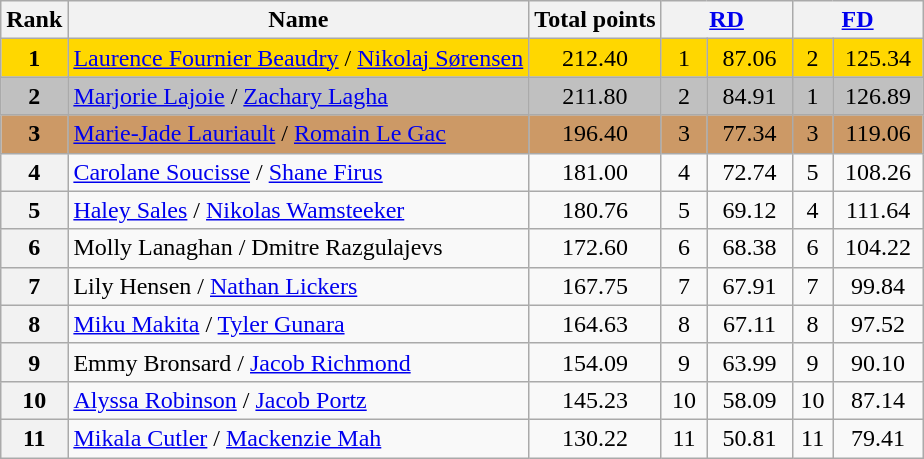<table class="wikitable sortable">
<tr>
<th>Rank</th>
<th>Name</th>
<th>Total points</th>
<th colspan="2" width="80px"><a href='#'>RD</a></th>
<th colspan="2" width="80px"><a href='#'>FD</a></th>
</tr>
<tr bgcolor="gold">
<td align="center"><strong>1</strong></td>
<td><a href='#'>Laurence Fournier Beaudry</a> / <a href='#'>Nikolaj Sørensen</a></td>
<td align="center">212.40</td>
<td align="center">1</td>
<td align="center">87.06</td>
<td align="center">2</td>
<td align="center">125.34</td>
</tr>
<tr bgcolor="silver">
<td align="center"><strong>2</strong></td>
<td><a href='#'>Marjorie Lajoie</a> / <a href='#'>Zachary Lagha</a></td>
<td align="center">211.80</td>
<td align="center">2</td>
<td align="center">84.91</td>
<td align="center">1</td>
<td align="center">126.89</td>
</tr>
<tr bgcolor="cc9966">
<td align="center"><strong>3</strong></td>
<td><a href='#'>Marie-Jade Lauriault</a> / <a href='#'>Romain Le Gac</a></td>
<td align="center">196.40</td>
<td align="center">3</td>
<td align="center">77.34</td>
<td align="center">3</td>
<td align="center">119.06</td>
</tr>
<tr>
<th>4</th>
<td><a href='#'>Carolane Soucisse</a> / <a href='#'>Shane Firus</a></td>
<td align="center">181.00</td>
<td align="center">4</td>
<td align="center">72.74</td>
<td align="center">5</td>
<td align="center">108.26</td>
</tr>
<tr>
<th>5</th>
<td><a href='#'>Haley Sales</a> / <a href='#'>Nikolas Wamsteeker</a></td>
<td align="center">180.76</td>
<td align="center">5</td>
<td align="center">69.12</td>
<td align="center">4</td>
<td align="center">111.64</td>
</tr>
<tr>
<th>6</th>
<td>Molly Lanaghan / Dmitre Razgulajevs</td>
<td align="center">172.60</td>
<td align="center">6</td>
<td align="center">68.38</td>
<td align="center">6</td>
<td align="center">104.22</td>
</tr>
<tr>
<th>7</th>
<td>Lily Hensen / <a href='#'>Nathan Lickers</a></td>
<td align="center">167.75</td>
<td align="center">7</td>
<td align="center">67.91</td>
<td align="center">7</td>
<td align="center">99.84</td>
</tr>
<tr>
<th>8</th>
<td><a href='#'>Miku Makita</a> / <a href='#'>Tyler Gunara</a></td>
<td align="center">164.63</td>
<td align="center">8</td>
<td align="center">67.11</td>
<td align="center">8</td>
<td align="center">97.52</td>
</tr>
<tr>
<th>9</th>
<td>Emmy Bronsard / <a href='#'>Jacob Richmond</a></td>
<td align="center">154.09</td>
<td align="center">9</td>
<td align="center">63.99</td>
<td align="center">9</td>
<td align="center">90.10</td>
</tr>
<tr>
<th>10</th>
<td><a href='#'>Alyssa Robinson</a> / <a href='#'>Jacob Portz</a></td>
<td align="center">145.23</td>
<td align="center">10</td>
<td align="center">58.09</td>
<td align="center">10</td>
<td align="center">87.14</td>
</tr>
<tr>
<th>11</th>
<td><a href='#'>Mikala Cutler</a> / <a href='#'>Mackenzie Mah</a></td>
<td align="center">130.22</td>
<td align="center">11</td>
<td align="center">50.81</td>
<td align="center">11</td>
<td align="center">79.41</td>
</tr>
</table>
